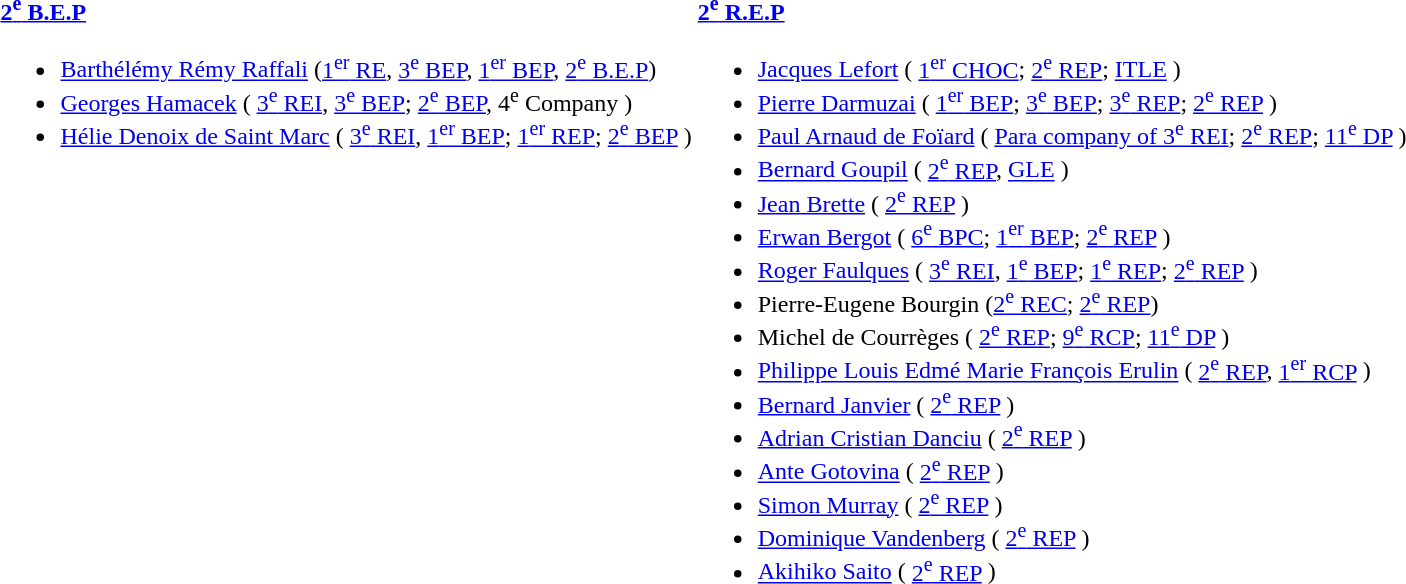<table>
<tr>
<td valign=top><br>
<strong><a href='#'>2<sup>e</sup> B.E.P</a></strong><ul><li><a href='#'>Barthélémy Rémy Raffali</a> (<a href='#'>1<sup>er</sup> RE</a>, <a href='#'>3<sup>e</sup> BEP</a>, <a href='#'>1<sup>er</sup> BEP</a>, <a href='#'>2<sup>e</sup> B.E.P</a>)</li><li><a href='#'>Georges Hamacek</a> ( <a href='#'>3<sup>e</sup> REI</a>, <a href='#'>3<sup>e</sup> BEP</a>; <a href='#'>2<sup>e</sup> BEP</a>, 4<sup>e</sup> Company )</li><li><a href='#'>Hélie Denoix de Saint Marc</a> ( <a href='#'>3<sup>e</sup> REI</a>, <a href='#'>1<sup>er</sup> BEP</a>; <a href='#'>1<sup>er</sup> REP</a>; <a href='#'>2<sup>e</sup> BEP</a> )</li></ul></td>
<td valign=top><br>
<strong><a href='#'>2<sup>e</sup> R.E.P</a></strong><ul><li><a href='#'>Jacques Lefort</a> ( <a href='#'>1<sup>er</sup> CHOC</a>; <a href='#'>2<sup>e</sup> REP</a>; <a href='#'>ITLE</a> )</li><li><a href='#'>Pierre Darmuzai</a> ( <a href='#'>1<sup>er</sup> BEP</a>; <a href='#'>3<sup>e</sup> BEP</a>; <a href='#'>3<sup>e</sup> REP</a>; <a href='#'>2<sup>e</sup> REP</a> )</li><li><a href='#'>Paul Arnaud de Foïard</a> ( <a href='#'>Para company of 3<sup>e</sup> REI</a>; <a href='#'>2<sup>e</sup> REP</a>; <a href='#'>11<sup>e</sup> DP</a> )</li><li><a href='#'>Bernard Goupil</a> ( <a href='#'>2<sup>e</sup> REP</a>, <a href='#'>GLE</a> )</li><li><a href='#'>Jean Brette</a> ( <a href='#'>2<sup>e</sup> REP</a> )</li><li><a href='#'>Erwan Bergot</a> ( <a href='#'>6<sup>e</sup> BPC</a>; <a href='#'>1<sup>er</sup> BEP</a>; <a href='#'>2<sup>e</sup> REP</a> )</li><li><a href='#'>Roger Faulques</a> ( <a href='#'>3<sup>e</sup> REI</a>, <a href='#'>1<sup>e</sup> BEP</a>; <a href='#'>1<sup>e</sup> REP</a>; <a href='#'>2<sup>e</sup> REP</a> )</li><li>Pierre-Eugene Bourgin (<a href='#'>2<sup>e</sup> REC</a>; <a href='#'>2<sup>e</sup> REP</a>)</li><li>Michel de Courrèges ( <a href='#'>2<sup>e</sup> REP</a>; <a href='#'>9<sup>e</sup> RCP</a>; <a href='#'>11<sup>e</sup> DP</a> )</li><li><a href='#'>Philippe Louis Edmé Marie François Erulin</a> ( <a href='#'>2<sup>e</sup> REP</a>, <a href='#'>1<sup>er</sup> RCP</a> )</li><li><a href='#'>Bernard Janvier</a> ( <a href='#'>2<sup>e</sup> REP</a> )</li><li><a href='#'>Adrian Cristian Danciu</a> ( <a href='#'>2<sup>e</sup> REP</a> )</li><li><a href='#'>Ante Gotovina</a> ( <a href='#'>2<sup>e</sup> REP</a> )</li><li><a href='#'>Simon Murray</a> ( <a href='#'>2<sup>e</sup> REP</a> )</li><li><a href='#'>Dominique Vandenberg</a> ( <a href='#'>2<sup>e</sup> REP</a> )</li><li><a href='#'>Akihiko Saito</a> ( <a href='#'>2<sup>e</sup> REP</a> )</li></ul></td>
</tr>
</table>
